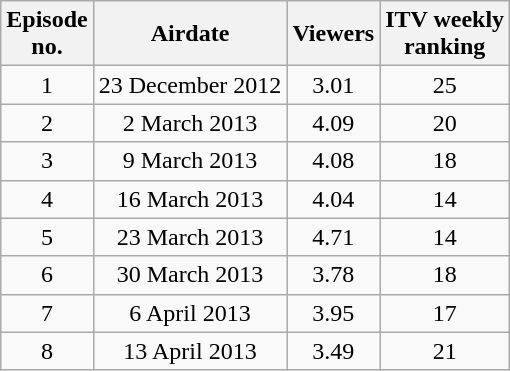<table class="wikitable" style="text-align:center;">
<tr>
<th>Episode<br>no.</th>
<th>Airdate</th>
<th>Viewers<br></th>
<th>ITV weekly<br>ranking</th>
</tr>
<tr>
<td>1</td>
<td>23 December 2012</td>
<td>3.01</td>
<td>25</td>
</tr>
<tr>
<td>2</td>
<td>2 March 2013</td>
<td>4.09</td>
<td>20</td>
</tr>
<tr>
<td>3</td>
<td>9 March 2013</td>
<td>4.08</td>
<td>18</td>
</tr>
<tr>
<td>4</td>
<td>16 March 2013</td>
<td>4.04</td>
<td>14</td>
</tr>
<tr>
<td>5</td>
<td>23 March 2013</td>
<td>4.71</td>
<td>14</td>
</tr>
<tr>
<td>6</td>
<td>30 March 2013</td>
<td>3.78</td>
<td>18</td>
</tr>
<tr>
<td>7</td>
<td>6 April 2013</td>
<td>3.95</td>
<td>17</td>
</tr>
<tr>
<td>8</td>
<td>13 April 2013</td>
<td>3.49</td>
<td>21</td>
</tr>
</table>
